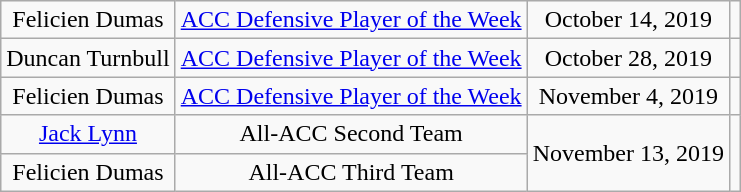<table class="wikitable sortable" style="text-align: center">
<tr>
<td>Felicien Dumas</td>
<td><a href='#'>ACC Defensive Player of the Week</a></td>
<td>October 14, 2019</td>
<td></td>
</tr>
<tr>
<td>Duncan Turnbull</td>
<td><a href='#'>ACC Defensive Player of the Week</a></td>
<td>October 28, 2019</td>
<td></td>
</tr>
<tr>
<td>Felicien Dumas</td>
<td><a href='#'>ACC Defensive Player of the Week</a></td>
<td>November 4, 2019</td>
<td></td>
</tr>
<tr>
<td><a href='#'>Jack Lynn</a></td>
<td>All-ACC Second Team</td>
<td rowspan=2>November 13, 2019</td>
<td rowspan=2></td>
</tr>
<tr>
<td>Felicien Dumas</td>
<td>All-ACC Third Team</td>
</tr>
</table>
